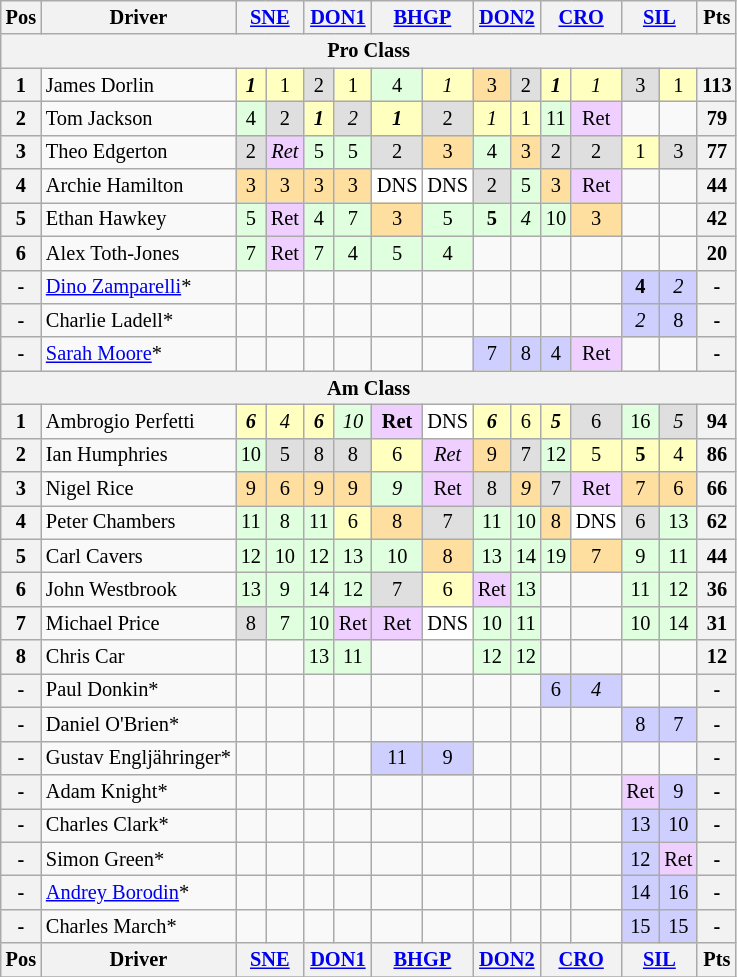<table class="wikitable" style="font-size: 85%; text-align: center;">
<tr valign="top">
<th valign="middle">Pos</th>
<th valign="middle">Driver</th>
<th colspan="2"><a href='#'>SNE</a></th>
<th colspan="2"><a href='#'>DON1</a></th>
<th colspan="2"><a href='#'>BHGP</a></th>
<th colspan="2"><a href='#'>DON2</a></th>
<th colspan="2"><a href='#'>CRO</a></th>
<th colspan="2"><a href='#'>SIL</a></th>
<th valign="middle">Pts</th>
</tr>
<tr>
<th colspan=19>Pro Class</th>
</tr>
<tr>
<th>1</th>
<td align=left> James Dorlin</td>
<td style="background:#FFFFBF;"><strong><em>1</em></strong></td>
<td style="background:#FFFFBF;">1</td>
<td style="background:#DFDFDF;">2</td>
<td style="background:#FFFFBF;">1</td>
<td style="background:#DFFFDF;">4</td>
<td style="background:#FFFFBF;"><em>1</em></td>
<td style="background:#FFDF9F;">3</td>
<td style="background:#DFDFDF;">2</td>
<td style="background:#FFFFBF;"><strong><em>1</em></strong></td>
<td style="background:#FFFFBF;"><em>1</em></td>
<td style="background:#DFDFDF;">3</td>
<td style="background:#FFFFBF;">1</td>
<th>113</th>
</tr>
<tr>
<th>2</th>
<td align=left> Tom Jackson</td>
<td style="background:#DFFFDF;">4</td>
<td style="background:#DFDFDF;">2</td>
<td style="background:#FFFFBF;"><strong><em>1</em></strong></td>
<td style="background:#DFDFDF;"><em>2</em></td>
<td style="background:#FFFFBF;"><strong><em>1</em></strong></td>
<td style="background:#DFDFDF;">2</td>
<td style="background:#FFFFBF;"><em>1</em></td>
<td style="background:#FFFFBF;">1</td>
<td style="background:#DFFFDF;">11</td>
<td style="background:#EFCFFF;">Ret</td>
<td></td>
<td></td>
<th>79</th>
</tr>
<tr>
<th>3</th>
<td align=left> Theo Edgerton</td>
<td style="background:#DFDFDF;">2</td>
<td style="background:#EFCFFF;"><em>Ret</em></td>
<td style="background:#DFFFDF;">5</td>
<td style="background:#DFFFDF;">5</td>
<td style="background:#DFDFDF;">2</td>
<td style="background:#FFDF9F;">3</td>
<td style="background:#DFFFDF;">4</td>
<td style="background:#FFDF9F;">3</td>
<td style="background:#DFDFDF;">2</td>
<td style="background:#DFDFDF;">2</td>
<td style="background:#FFFFBF;">1</td>
<td style="background:#DFDFDF;">3</td>
<th>77</th>
</tr>
<tr>
<th>4</th>
<td align=left> Archie Hamilton</td>
<td style="background:#FFDF9F;">3</td>
<td style="background:#FFDF9F;">3</td>
<td style="background:#FFDF9F;">3</td>
<td style="background:#FFDF9F;">3</td>
<td style="background:#FFFFFF;">DNS</td>
<td style="background:#FFFFFF;">DNS</td>
<td style="background:#DFDFDF;">2</td>
<td style="background:#DFFFDF;">5</td>
<td style="background:#FFDF9F;">3</td>
<td style="background:#EFCFFF;">Ret</td>
<td></td>
<td></td>
<th>44</th>
</tr>
<tr>
<th>5</th>
<td align=left> Ethan Hawkey</td>
<td style="background:#DFFFDF;">5</td>
<td style="background:#EFCFFF;">Ret</td>
<td style="background:#DFFFDF;">4</td>
<td style="background:#DFFFDF;">7</td>
<td style="background:#FFDF9F;">3</td>
<td style="background:#DFFFDF;">5</td>
<td style="background:#DFFFDF;"><strong>5</strong></td>
<td style="background:#DFFFDF;"><em>4</em></td>
<td style="background:#DFFFDF;">10</td>
<td style="background:#FFDF9F;">3</td>
<td></td>
<td></td>
<th>42</th>
</tr>
<tr>
<th>6</th>
<td align=left> Alex Toth-Jones</td>
<td style="background:#DFFFDF;">7</td>
<td style="background:#EFCFFF;">Ret</td>
<td style="background:#DFFFDF;">7</td>
<td style="background:#DFFFDF;">4</td>
<td style="background:#DFFFDF;">5</td>
<td style="background:#DFFFDF;">4</td>
<td></td>
<td></td>
<td></td>
<td></td>
<td></td>
<td></td>
<th>20</th>
</tr>
<tr>
<th>-</th>
<td align=left> <a href='#'>Dino Zamparelli</a>*</td>
<td></td>
<td></td>
<td></td>
<td></td>
<td></td>
<td></td>
<td></td>
<td></td>
<td></td>
<td></td>
<td style="background:#CFCFFF;"><strong>4</strong></td>
<td style="background:#CFCFFF;"><em>2</em></td>
<th>-</th>
</tr>
<tr>
<th>-</th>
<td align=left> Charlie Ladell*</td>
<td></td>
<td></td>
<td></td>
<td></td>
<td></td>
<td></td>
<td></td>
<td></td>
<td></td>
<td></td>
<td style="background:#CFCFFF;"><em>2</em></td>
<td style="background:#CFCFFF;">8</td>
<th>-</th>
</tr>
<tr>
<th>-</th>
<td align=left> <a href='#'>Sarah Moore</a>*</td>
<td></td>
<td></td>
<td></td>
<td></td>
<td></td>
<td></td>
<td style="background:#CFCFFF;">7</td>
<td style="background:#CFCFFF;">8</td>
<td style="background:#CFCFFF;">4</td>
<td style="background:#EFCFFF;">Ret</td>
<td></td>
<td></td>
<th>-</th>
</tr>
<tr>
<th colspan=19>Am Class</th>
</tr>
<tr>
<th>1</th>
<td align=left> Ambrogio Perfetti</td>
<td style="background:#FFFFBF;"><strong><em>6</em></strong></td>
<td style="background:#FFFFBF;"><em>4</em></td>
<td style="background:#FFFFBF;"><strong><em>6</em></strong></td>
<td style="background:#DFFFDF;"><em>10</em></td>
<td style="background:#EFCFFF;"><strong>Ret</strong></td>
<td style="background:#FFFFFF;">DNS</td>
<td style="background:#FFFFBF;"><strong><em>6</em></strong></td>
<td style="background:#FFFFBF;">6</td>
<td style="background:#FFFFBF;"><strong><em>5</em></strong></td>
<td style="background:#DFDFDF;">6</td>
<td style="background:#DFFFDF;">16</td>
<td style="background:#DFdFDF;"><em>5</em></td>
<th>94</th>
</tr>
<tr>
<th>2</th>
<td align=left> Ian Humphries</td>
<td style="background:#DFFFDF;">10</td>
<td style="background:#DFDFDF;">5</td>
<td style="background:#DFDFDF;">8</td>
<td style="background:#DFDFDF;">8</td>
<td style="background:#FFFFBF;">6</td>
<td style="background:#EFCFFF;"><em>Ret</em></td>
<td style="background:#FFDF9F;">9</td>
<td style="background:#DFDFDF;">7</td>
<td style="background:#DFFFDF;">12</td>
<td style="background:#FFFFBF;">5</td>
<td style="background:#FFFFBF;"><strong>5</strong></td>
<td style="background:#FFFFBF;">4</td>
<th>86</th>
</tr>
<tr>
<th>3</th>
<td align=left> Nigel Rice</td>
<td style="background:#FFDF9F;">9</td>
<td style="background:#FFDF9F;">6</td>
<td style="background:#FFDF9F;">9</td>
<td style="background:#FFDF9F;">9</td>
<td style="background:#DFFFDF;"><em>9</em></td>
<td style="background:#EFCFFF;">Ret</td>
<td style="background:#DFDFDF;">8</td>
<td style="background:#FFDF9F;"><em>9</em></td>
<td style="background:#DFDFDF;">7</td>
<td style="background:#EFCFFF;">Ret</td>
<td style="background:#FFDF9F;">7</td>
<td style="background:#FFDF9F;">6</td>
<th>66</th>
</tr>
<tr>
<th>4</th>
<td align=left> Peter Chambers</td>
<td style="background:#DFFFDF;">11</td>
<td style="background:#DFFFDF;">8</td>
<td style="background:#DFFFDF;">11</td>
<td style="background:#FFFFBF;">6</td>
<td style="background:#FFDF9F;">8</td>
<td style="background:#DFDFDF;">7</td>
<td style="background:#DFFFDF;">11</td>
<td style="background:#DFFFDF;">10</td>
<td style="background:#FFDF9F;">8</td>
<td style="background:#FFFFFF;">DNS</td>
<td style="background:#DFDFDF;">6</td>
<td style="background:#DFFFDF;">13</td>
<th>62</th>
</tr>
<tr>
<th>5</th>
<td align=left> Carl Cavers</td>
<td style="background:#DFFFDF;">12</td>
<td style="background:#DFFFDF;">10</td>
<td style="background:#DFFFDF;">12</td>
<td style="background:#DFFFDF;">13</td>
<td style="background:#DFFFDF;">10</td>
<td style="background:#FFDF9F;">8</td>
<td style="background:#DFFFDF;">13</td>
<td style="background:#DFFFDF;">14</td>
<td style="background:#DFFFDF;">19</td>
<td style="background:#FFDF9F;">7</td>
<td style="background:#DFFFDF;">9</td>
<td style="background:#DFFFDF;">11</td>
<th>44</th>
</tr>
<tr>
<th>6</th>
<td align=left> John Westbrook</td>
<td style="background:#DFFFDF;">13</td>
<td style="background:#DFFFDF;">9</td>
<td style="background:#DFFFDF;">14</td>
<td style="background:#DFFFDF;">12</td>
<td style="background:#DFDFDF;">7</td>
<td style="background:#FFFFBF;">6</td>
<td style="background:#EFCFFF;">Ret</td>
<td style="background:#DFFFDF;">13</td>
<td></td>
<td></td>
<td style="background:#DFFFDF;">11</td>
<td style="background:#DFFFDF;">12</td>
<th>36</th>
</tr>
<tr>
<th>7</th>
<td align=left> Michael Price</td>
<td style="background:#DFDFDF;">8</td>
<td style="background:#DFFFDF;">7</td>
<td style="background:#DFFFDF;">10</td>
<td style="background:#EFCFFF;">Ret</td>
<td style="background:#EFCFFF;">Ret</td>
<td style="background:#FFFFFF;">DNS</td>
<td style="background:#DFFFDF;">10</td>
<td style="background:#DFFFDF;">11</td>
<td></td>
<td></td>
<td style="background:#DFFFDF;">10</td>
<td style="background:#DFFFDF;">14</td>
<th>31</th>
</tr>
<tr>
<th>8</th>
<td align=left> Chris Car</td>
<td></td>
<td></td>
<td style="background:#DFFFDF;">13</td>
<td style="background:#DFFFDF;">11</td>
<td></td>
<td></td>
<td style="background:#DFFFDF;">12</td>
<td style="background:#DFFFDF;">12</td>
<td></td>
<td></td>
<td></td>
<td></td>
<th>12</th>
</tr>
<tr>
<th>-</th>
<td align=left> Paul Donkin*</td>
<td></td>
<td></td>
<td></td>
<td></td>
<td></td>
<td></td>
<td></td>
<td></td>
<td style="background:#CFCFFF;">6</td>
<td style="background:#CFCFFF;"><em>4</em></td>
<td></td>
<td></td>
<th>-</th>
</tr>
<tr>
<th>-</th>
<td align=left> Daniel O'Brien*</td>
<td></td>
<td></td>
<td></td>
<td></td>
<td></td>
<td></td>
<td></td>
<td></td>
<td></td>
<td></td>
<td style="background:#CFCFFF;">8</td>
<td style="background:#CFCFFF;">7</td>
<th>-</th>
</tr>
<tr>
<th>-</th>
<td align=left> Gustav Engljähringer*</td>
<td></td>
<td></td>
<td></td>
<td></td>
<td style="background:#CFCFFF;">11</td>
<td style="background:#CFCFFF;">9</td>
<td></td>
<td></td>
<td></td>
<td></td>
<td></td>
<td></td>
<th>-</th>
</tr>
<tr>
<th>-</th>
<td align=left> Adam Knight*</td>
<td></td>
<td></td>
<td></td>
<td></td>
<td></td>
<td></td>
<td></td>
<td></td>
<td></td>
<td></td>
<td style="background:#EFCFFF;">Ret</td>
<td style="background:#CFCFFF;">9</td>
<th>-</th>
</tr>
<tr>
<th>-</th>
<td align=left> Charles Clark*</td>
<td></td>
<td></td>
<td></td>
<td></td>
<td></td>
<td></td>
<td></td>
<td></td>
<td></td>
<td></td>
<td style="background:#CFCFFF;">13</td>
<td style="background:#CFCFFF;">10</td>
<th>-</th>
</tr>
<tr>
<th>-</th>
<td align=left> Simon Green*</td>
<td></td>
<td></td>
<td></td>
<td></td>
<td></td>
<td></td>
<td></td>
<td></td>
<td></td>
<td></td>
<td style="background:#CFCFFF;">12</td>
<td style="background:#EFCFFF;">Ret</td>
<th>-</th>
</tr>
<tr>
<th>-</th>
<td align=left> <a href='#'>Andrey Borodin</a>*</td>
<td></td>
<td></td>
<td></td>
<td></td>
<td></td>
<td></td>
<td></td>
<td></td>
<td></td>
<td></td>
<td style="background:#CFCFFF;">14</td>
<td style="background:#CFCFFF;">16</td>
<th>-</th>
</tr>
<tr>
<th>-</th>
<td align=left> Charles March*</td>
<td></td>
<td></td>
<td></td>
<td></td>
<td></td>
<td></td>
<td></td>
<td></td>
<td></td>
<td></td>
<td style="background:#cFCFFF;">15</td>
<td style="background:#CFCFFF;">15</td>
<th>-</th>
</tr>
<tr>
<th valign="middle">Pos</th>
<th valign="middle">Driver</th>
<th colspan="2"><a href='#'>SNE</a></th>
<th colspan="2"><a href='#'>DON1</a></th>
<th colspan="2"><a href='#'>BHGP</a></th>
<th colspan="2"><a href='#'>DON2</a></th>
<th colspan="2"><a href='#'>CRO</a></th>
<th colspan="2"><a href='#'>SIL</a></th>
<th valign="middle">Pts</th>
</tr>
<tr>
</tr>
</table>
